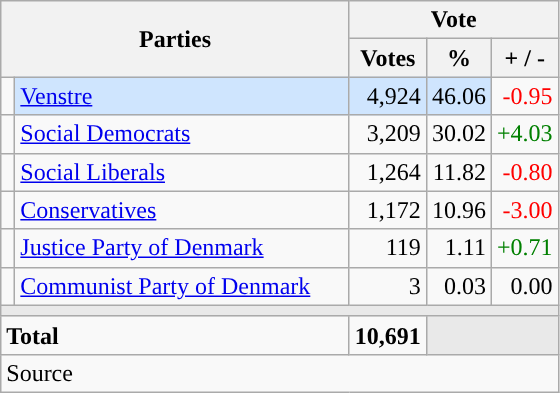<table class="wikitable" style="text-align:right;">
<tr>
<th style="text-align:centre;" rowspan="2" colspan="2" width="225">Parties</th>
<th colspan="3">Vote</th>
</tr>
<tr>
<th width="15">Votes</th>
<th width="15">%</th>
<th width="15">+ / -</th>
</tr>
<tr>
<td width="2" style="color:inherit;background:"></td>
<td bgcolor=#cfe5fe  align="left"><a href='#'>Venstre</a></td>
<td bgcolor=#cfe5fe>4,924</td>
<td bgcolor=#cfe5fe>46.06</td>
<td style=color:red;>-0.95</td>
</tr>
<tr>
<td width="2" style="color:inherit;background:"></td>
<td align="left"><a href='#'>Social Democrats</a></td>
<td>3,209</td>
<td>30.02</td>
<td style=color:green;>+4.03</td>
</tr>
<tr>
<td width="2" style="color:inherit;background:"></td>
<td align="left"><a href='#'>Social Liberals</a></td>
<td>1,264</td>
<td>11.82</td>
<td style=color:red;>-0.80</td>
</tr>
<tr>
<td width="2" style="color:inherit;background:"></td>
<td align="left"><a href='#'>Conservatives</a></td>
<td>1,172</td>
<td>10.96</td>
<td style=color:red;>-3.00</td>
</tr>
<tr>
<td width="2" style="color:inherit;background:"></td>
<td align="left"><a href='#'>Justice Party of Denmark</a></td>
<td>119</td>
<td>1.11</td>
<td style=color:green;>+0.71</td>
</tr>
<tr>
<td width="2" style="color:inherit;background:"></td>
<td align="left"><a href='#'>Communist Party of Denmark</a></td>
<td>3</td>
<td>0.03</td>
<td>0.00</td>
</tr>
<tr>
<td colspan="7" bgcolor="#E9E9E9"></td>
</tr>
<tr>
<td align="left" colspan="2"><strong>Total</strong></td>
<td><strong>10,691</strong></td>
<td bgcolor="#E9E9E9" colspan="2"></td>
</tr>
<tr>
<td align="left" colspan="6">Source</td>
</tr>
</table>
